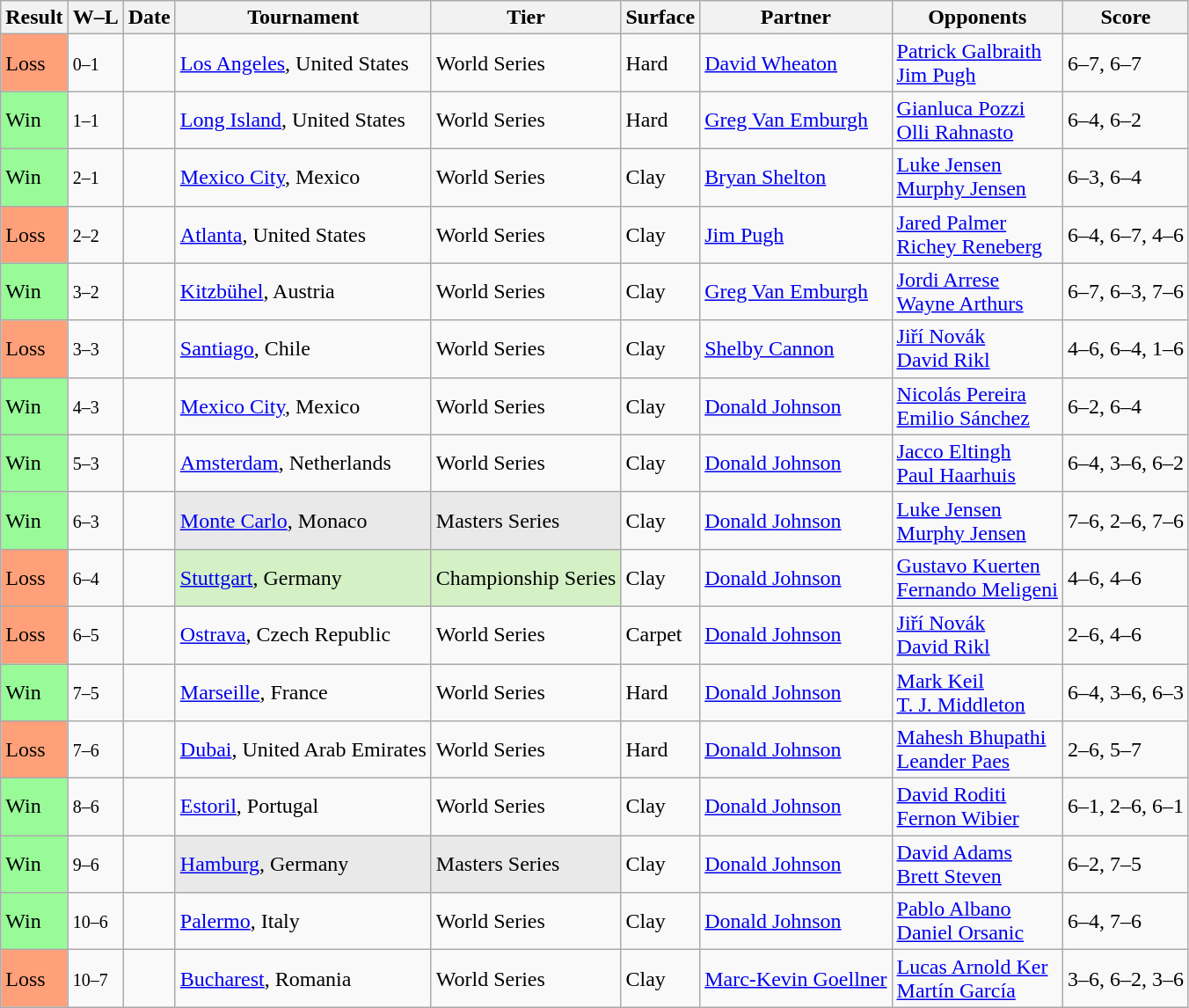<table class="sortable wikitable">
<tr>
<th>Result</th>
<th class="unsortable">W–L</th>
<th>Date</th>
<th>Tournament</th>
<th>Tier</th>
<th>Surface</th>
<th>Partner</th>
<th>Opponents</th>
<th class="unsortable">Score</th>
</tr>
<tr>
<td style="background:#ffa07a;">Loss</td>
<td><small>0–1</small></td>
<td><a href='#'></a></td>
<td><a href='#'>Los Angeles</a>, United States</td>
<td>World Series</td>
<td>Hard</td>
<td> <a href='#'>David Wheaton</a></td>
<td> <a href='#'>Patrick Galbraith</a> <br>  <a href='#'>Jim Pugh</a></td>
<td>6–7, 6–7</td>
</tr>
<tr>
<td style="background:#98fb98;">Win</td>
<td><small>1–1</small></td>
<td><a href='#'></a></td>
<td><a href='#'>Long Island</a>, United States</td>
<td>World Series</td>
<td>Hard</td>
<td> <a href='#'>Greg Van Emburgh</a></td>
<td> <a href='#'>Gianluca Pozzi</a> <br>  <a href='#'>Olli Rahnasto</a></td>
<td>6–4, 6–2</td>
</tr>
<tr>
<td style="background:#98fb98;">Win</td>
<td><small>2–1</small></td>
<td><a href='#'></a></td>
<td><a href='#'>Mexico City</a>, Mexico</td>
<td>World Series</td>
<td>Clay</td>
<td> <a href='#'>Bryan Shelton</a></td>
<td> <a href='#'>Luke Jensen</a> <br>  <a href='#'>Murphy Jensen</a></td>
<td>6–3, 6–4</td>
</tr>
<tr>
<td style="background:#ffa07a;">Loss</td>
<td><small>2–2</small></td>
<td><a href='#'></a></td>
<td><a href='#'>Atlanta</a>, United States</td>
<td>World Series</td>
<td>Clay</td>
<td> <a href='#'>Jim Pugh</a></td>
<td> <a href='#'>Jared Palmer</a> <br>  <a href='#'>Richey Reneberg</a></td>
<td>6–4, 6–7, 4–6</td>
</tr>
<tr>
<td style="background:#98fb98;">Win</td>
<td><small>3–2</small></td>
<td><a href='#'></a></td>
<td><a href='#'>Kitzbühel</a>, Austria</td>
<td>World Series</td>
<td>Clay</td>
<td> <a href='#'>Greg Van Emburgh</a></td>
<td> <a href='#'>Jordi Arrese</a> <br>  <a href='#'>Wayne Arthurs</a></td>
<td>6–7, 6–3, 7–6</td>
</tr>
<tr>
<td style="background:#ffa07a;">Loss</td>
<td><small>3–3</small></td>
<td><a href='#'></a></td>
<td><a href='#'>Santiago</a>, Chile</td>
<td>World Series</td>
<td>Clay</td>
<td> <a href='#'>Shelby Cannon</a></td>
<td> <a href='#'>Jiří Novák</a> <br>  <a href='#'>David Rikl</a></td>
<td>4–6, 6–4, 1–6</td>
</tr>
<tr>
<td style="background:#98fb98;">Win</td>
<td><small>4–3</small></td>
<td><a href='#'></a></td>
<td><a href='#'>Mexico City</a>, Mexico</td>
<td>World Series</td>
<td>Clay</td>
<td> <a href='#'>Donald Johnson</a></td>
<td> <a href='#'>Nicolás Pereira</a> <br>  <a href='#'>Emilio Sánchez</a></td>
<td>6–2, 6–4</td>
</tr>
<tr>
<td style="background:#98fb98;">Win</td>
<td><small>5–3</small></td>
<td><a href='#'></a></td>
<td><a href='#'>Amsterdam</a>, Netherlands</td>
<td>World Series</td>
<td>Clay</td>
<td> <a href='#'>Donald Johnson</a></td>
<td> <a href='#'>Jacco Eltingh</a> <br>  <a href='#'>Paul Haarhuis</a></td>
<td>6–4, 3–6, 6–2</td>
</tr>
<tr>
<td style="background:#98fb98;">Win</td>
<td><small>6–3</small></td>
<td><a href='#'></a></td>
<td style="background:#e9e9e9;"><a href='#'>Monte Carlo</a>, Monaco</td>
<td style="background:#e9e9e9;">Masters Series</td>
<td>Clay</td>
<td> <a href='#'>Donald Johnson</a></td>
<td> <a href='#'>Luke Jensen</a> <br>  <a href='#'>Murphy Jensen</a></td>
<td>7–6, 2–6, 7–6</td>
</tr>
<tr>
<td style="background:#ffa07a;">Loss</td>
<td><small>6–4</small></td>
<td><a href='#'></a></td>
<td style="background:#d4f1c5;"><a href='#'>Stuttgart</a>, Germany</td>
<td style="background:#d4f1c5;">Championship Series</td>
<td>Clay</td>
<td> <a href='#'>Donald Johnson</a></td>
<td> <a href='#'>Gustavo Kuerten</a> <br>  <a href='#'>Fernando Meligeni</a></td>
<td>4–6, 4–6</td>
</tr>
<tr>
<td style="background:#ffa07a;">Loss</td>
<td><small>6–5</small></td>
<td><a href='#'></a></td>
<td><a href='#'>Ostrava</a>, Czech Republic</td>
<td>World Series</td>
<td>Carpet</td>
<td> <a href='#'>Donald Johnson</a></td>
<td> <a href='#'>Jiří Novák</a> <br>  <a href='#'>David Rikl</a></td>
<td>2–6, 4–6</td>
</tr>
<tr>
<td style="background:#98fb98;">Win</td>
<td><small>7–5</small></td>
<td><a href='#'></a></td>
<td><a href='#'>Marseille</a>, France</td>
<td>World Series</td>
<td>Hard</td>
<td> <a href='#'>Donald Johnson</a></td>
<td> <a href='#'>Mark Keil</a> <br>  <a href='#'>T. J. Middleton</a></td>
<td>6–4, 3–6, 6–3</td>
</tr>
<tr>
<td style="background:#ffa07a;">Loss</td>
<td><small>7–6</small></td>
<td><a href='#'></a></td>
<td><a href='#'>Dubai</a>, United Arab Emirates</td>
<td>World Series</td>
<td>Hard</td>
<td> <a href='#'>Donald Johnson</a></td>
<td> <a href='#'>Mahesh Bhupathi</a> <br>  <a href='#'>Leander Paes</a></td>
<td>2–6, 5–7</td>
</tr>
<tr>
<td style="background:#98fb98;">Win</td>
<td><small>8–6</small></td>
<td><a href='#'></a></td>
<td><a href='#'>Estoril</a>, Portugal</td>
<td>World Series</td>
<td>Clay</td>
<td> <a href='#'>Donald Johnson</a></td>
<td> <a href='#'>David Roditi</a> <br>  <a href='#'>Fernon Wibier</a></td>
<td>6–1, 2–6, 6–1</td>
</tr>
<tr>
<td style="background:#98fb98;">Win</td>
<td><small>9–6</small></td>
<td><a href='#'></a></td>
<td style="background:#e9e9e9;"><a href='#'>Hamburg</a>, Germany</td>
<td style="background:#e9e9e9;">Masters Series</td>
<td>Clay</td>
<td> <a href='#'>Donald Johnson</a></td>
<td> <a href='#'>David Adams</a> <br>  <a href='#'>Brett Steven</a></td>
<td>6–2, 7–5</td>
</tr>
<tr>
<td style="background:#98fb98;">Win</td>
<td><small>10–6</small></td>
<td><a href='#'></a></td>
<td><a href='#'>Palermo</a>, Italy</td>
<td>World Series</td>
<td>Clay</td>
<td> <a href='#'>Donald Johnson</a></td>
<td> <a href='#'>Pablo Albano</a> <br>  <a href='#'>Daniel Orsanic</a></td>
<td>6–4, 7–6</td>
</tr>
<tr>
<td style="background:#ffa07a;">Loss</td>
<td><small>10–7</small></td>
<td><a href='#'></a></td>
<td><a href='#'>Bucharest</a>, Romania</td>
<td>World Series</td>
<td>Clay</td>
<td> <a href='#'>Marc-Kevin Goellner</a></td>
<td> <a href='#'>Lucas Arnold Ker</a> <br>  <a href='#'>Martín García</a></td>
<td>3–6, 6–2, 3–6</td>
</tr>
</table>
